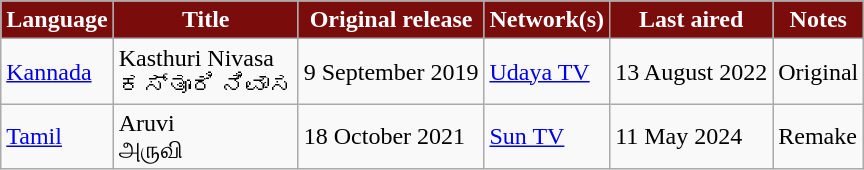<table class="wikitable sortable" style="margin-right: 0;">
<tr style="color:white">
<th style="background:#7b0c0c; ">Language</th>
<th style="background:#7b0c0c; ">Title</th>
<th style="background:#7b0c0c; ">Original release</th>
<th style="background:#7b0c0c; ">Network(s)</th>
<th style="background:#7b0c0c; ">Last aired</th>
<th style="background:#7b0c0c; ">Notes</th>
</tr>
<tr>
<td><a href='#'>Kannada</a></td>
<td>Kasthuri Nivasa<br>ಕಸ್ತೂರಿ ನಿವಾಸ</td>
<td>9 September 2019</td>
<td><a href='#'>Udaya TV</a></td>
<td>13 August 2022</td>
<td>Original</td>
</tr>
<tr>
<td><a href='#'>Tamil</a></td>
<td>Aruvi<br>அருவி</td>
<td>18 October 2021</td>
<td><a href='#'>Sun TV</a></td>
<td>11 May 2024</td>
<td>Remake</td>
</tr>
</table>
